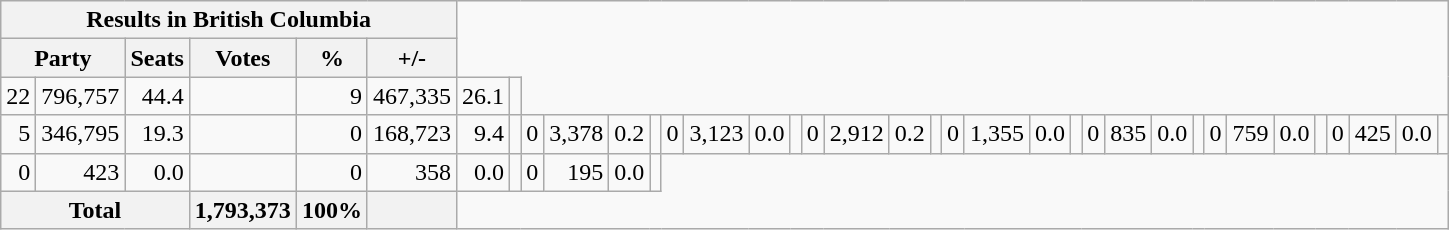<table class="wikitable">
<tr>
<th align="center" colspan=6>Results in British Columbia</th>
</tr>
<tr>
<th align="centre" colspan=2>Party</th>
<th align="right">Seats</th>
<th align="right">Votes</th>
<th align="right">%</th>
<th align="right">+/-</th>
</tr>
<tr>
<td align="right">22</td>
<td align="right">796,757</td>
<td align="right">44.4</td>
<td align="right"><br></td>
<td align="right">9</td>
<td align="right">467,335</td>
<td align="right">26.1</td>
<td align="right"></td>
</tr>
<tr>
<td align="right">5</td>
<td align="right">346,795</td>
<td align="right">19.3</td>
<td align="right"><br></td>
<td align="right">0</td>
<td align="right">168,723</td>
<td align="right">9.4</td>
<td align="right"><br></td>
<td align="right">0</td>
<td align="right">3,378</td>
<td align="right">0.2</td>
<td align="right"><br></td>
<td align="right">0</td>
<td align="right">3,123</td>
<td align="right">0.0</td>
<td align="right"><br></td>
<td align="right">0</td>
<td align="right">2,912</td>
<td align="right">0.2</td>
<td align="right"><br></td>
<td align="right">0</td>
<td align="right">1,355</td>
<td align="right">0.0</td>
<td align="right"><br></td>
<td align="right">0</td>
<td align="right">835</td>
<td align="right">0.0</td>
<td align="right"><br></td>
<td align="right">0</td>
<td align="right">759</td>
<td align="right">0.0</td>
<td align="right"><br></td>
<td align="right">0</td>
<td align="right">425</td>
<td align="right">0.0</td>
<td align="right"></td>
</tr>
<tr>
<td align="right">0</td>
<td align="right">423</td>
<td align="right">0.0</td>
<td align="right"><br></td>
<td align="right">0</td>
<td align="right">358</td>
<td align="right">0.0</td>
<td align="right"><br></td>
<td align="right">0</td>
<td align="right">195</td>
<td align="right">0.0</td>
<td align="right"></td>
</tr>
<tr bgcolor="white">
<th align="left" colspan=3>Total</th>
<th align="right">1,793,373</th>
<th align="right">100%</th>
<th align="right"></th>
</tr>
</table>
